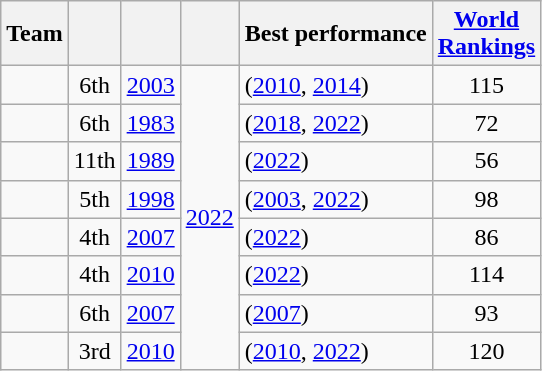<table class="wikitable sortable" style="text-align: left;">
<tr>
<th>Team</th>
<th data-sort-type="number"></th>
<th></th>
<th></th>
<th>Best performance</th>
<th><a href='#'>World<br>Rankings</a></th>
</tr>
<tr>
<td></td>
<td align="center">6th</td>
<td align="center"><a href='#'>2003</a></td>
<td align="center" rowspan="8"><a href='#'>2022</a></td>
<td> (<a href='#'>2010</a>, <a href='#'>2014</a>)</td>
<td align="center">115</td>
</tr>
<tr>
<td></td>
<td align="center">6th</td>
<td align="center"><a href='#'>1983</a></td>
<td> (<a href='#'>2018</a>, <a href='#'>2022</a>)</td>
<td align="center">72</td>
</tr>
<tr>
<td></td>
<td align="center">11th</td>
<td align="center"><a href='#'>1989</a></td>
<td> (<a href='#'>2022</a>)</td>
<td align="center">56</td>
</tr>
<tr>
<td></td>
<td align="center">5th</td>
<td align="center"><a href='#'>1998</a></td>
<td> (<a href='#'>2003</a>, <a href='#'>2022</a>)</td>
<td align="center">98</td>
</tr>
<tr>
<td></td>
<td align="center">4th</td>
<td align="center"><a href='#'>2007</a></td>
<td> (<a href='#'>2022</a>)</td>
<td align="center">86</td>
</tr>
<tr>
<td></td>
<td align="center">4th</td>
<td align="center"><a href='#'>2010</a></td>
<td> (<a href='#'>2022</a>)</td>
<td align="center">114</td>
</tr>
<tr>
<td></td>
<td align="center">6th</td>
<td align="center"><a href='#'>2007</a></td>
<td> (<a href='#'>2007</a>)</td>
<td align="center">93</td>
</tr>
<tr>
<td></td>
<td align="center">3rd</td>
<td align="center"><a href='#'>2010</a></td>
<td> (<a href='#'>2010</a>, <a href='#'>2022</a>)</td>
<td align="center">120</td>
</tr>
</table>
